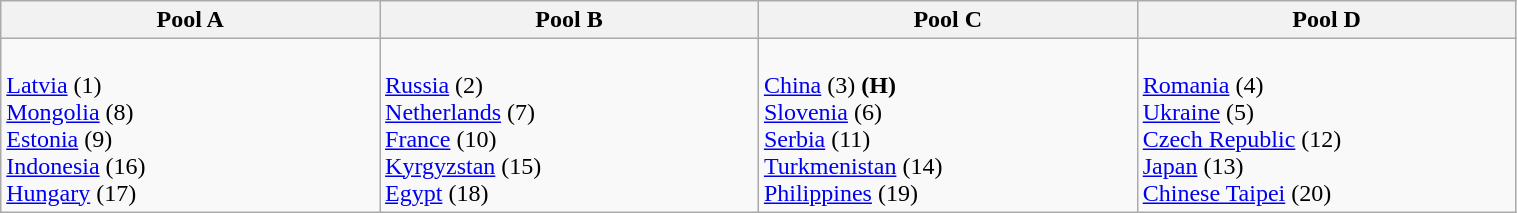<table class="wikitable" width=80%>
<tr>
<th width=25%><strong>Pool A</strong></th>
<th width=25%><strong>Pool B</strong></th>
<th width=25%><strong>Pool C</strong></th>
<th width=25%><strong>Pool D</strong></th>
</tr>
<tr>
<td><br> <a href='#'>Latvia</a> (1) <br>
 <a href='#'>Mongolia</a> (8) <br>
 <a href='#'>Estonia</a> (9) <br>
 <a href='#'>Indonesia</a> (16) <br>
 <a href='#'>Hungary</a> (17) <br></td>
<td><br> <a href='#'>Russia</a> (2) <br>
 <a href='#'>Netherlands</a> (7)<br> 
 <a href='#'>France</a> (10)<br> 
 <a href='#'>Kyrgyzstan</a> (15) <br>
 <a href='#'>Egypt</a> (18) <br></td>
<td><br> <a href='#'>China</a> (3) <strong>(H)</strong> <br> 
 <a href='#'>Slovenia</a> (6) <br> 
 <a href='#'>Serbia</a> (11) <br> 
 <a href='#'>Turkmenistan</a> (14)  <br>
 <a href='#'>Philippines</a> (19) <br></td>
<td><br> <a href='#'>Romania</a> (4) <br>
 <a href='#'>Ukraine</a> (5) <br>
 <a href='#'>Czech Republic</a> (12) <br>
 <a href='#'>Japan</a> (13) <br>
 <a href='#'>Chinese Taipei</a> (20) <br></td>
</tr>
</table>
